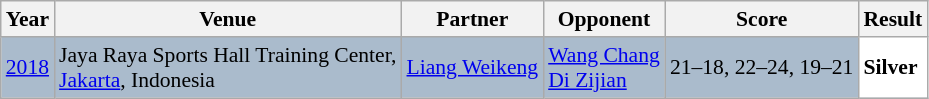<table class="sortable wikitable" style="font-size: 90%;">
<tr>
<th>Year</th>
<th>Venue</th>
<th>Partner</th>
<th>Opponent</th>
<th>Score</th>
<th>Result</th>
</tr>
<tr style="background:#AABBCC">
<td align="center"><a href='#'>2018</a></td>
<td align="left">Jaya Raya Sports Hall Training Center,<br><a href='#'>Jakarta</a>, Indonesia</td>
<td align="left"> <a href='#'>Liang Weikeng</a></td>
<td align="left"> <a href='#'>Wang Chang</a><br> <a href='#'>Di Zijian</a></td>
<td align="left">21–18, 22–24, 19–21</td>
<td style="text-align:left; background:white"> <strong>Silver</strong></td>
</tr>
</table>
